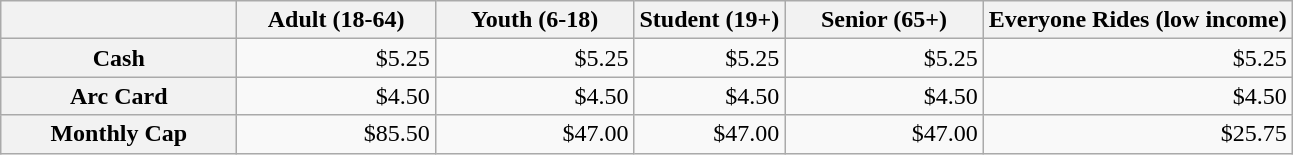<table class="wikitable" style="text-align:right">
<tr>
<th style="width:150px;"></th>
<th style="width:125px;">Adult (18-64)</th>
<th style="width:125px;">Youth (6-18)</th>
<th>Student (19+)</th>
<th style="width:125px;">Senior (65+)</th>
<th>Everyone Rides (low income)</th>
</tr>
<tr>
<th>Cash</th>
<td>$5.25</td>
<td>$5.25</td>
<td>$5.25</td>
<td>$5.25</td>
<td>$5.25</td>
</tr>
<tr>
<th>Arc Card</th>
<td>$4.50</td>
<td>$4.50</td>
<td>$4.50</td>
<td>$4.50</td>
<td>$4.50</td>
</tr>
<tr>
<th>Monthly Cap</th>
<td>$85.50</td>
<td>$47.00</td>
<td>$47.00</td>
<td>$47.00</td>
<td>$25.75</td>
</tr>
</table>
